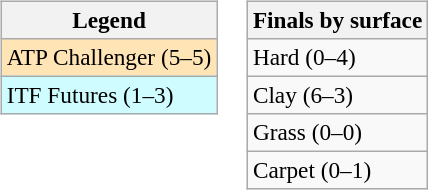<table>
<tr valign=top>
<td><br><table class=wikitable style=font-size:97%>
<tr>
<th>Legend</th>
</tr>
<tr bgcolor=moccasin>
<td>ATP Challenger (5–5)</td>
</tr>
<tr bgcolor=cffcff>
<td>ITF Futures (1–3)</td>
</tr>
</table>
</td>
<td><br><table class=wikitable style=font-size:97%>
<tr>
<th>Finals by surface</th>
</tr>
<tr>
<td>Hard (0–4)</td>
</tr>
<tr>
<td>Clay (6–3)</td>
</tr>
<tr>
<td>Grass (0–0)</td>
</tr>
<tr>
<td>Carpet (0–1)</td>
</tr>
</table>
</td>
</tr>
</table>
